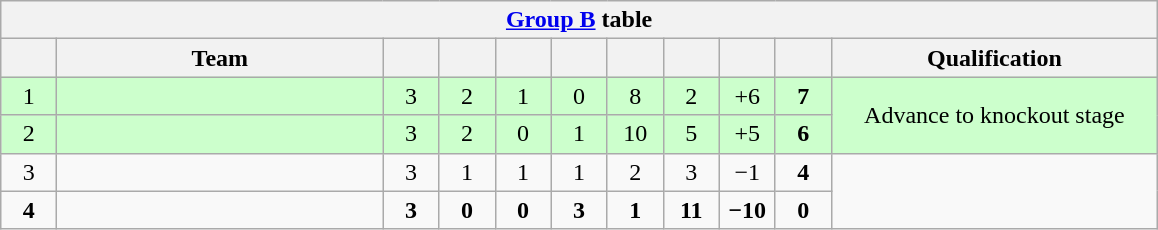<table class="wikitable" style="text-align:center">
<tr>
<th colspan="11"><a href='#'>Group B</a> table</th>
</tr>
<tr>
<th width="30"></th>
<th width="210">Team</th>
<th width="30"></th>
<th width="30"></th>
<th width="30"></th>
<th width="30"></th>
<th width="30"></th>
<th width="30"></th>
<th width="30"></th>
<th width="30"></th>
<th width="210">Qualification</th>
</tr>
<tr bgcolor="#ccffcc">
<td>1</td>
<td align="left"></td>
<td>3</td>
<td>2</td>
<td>1</td>
<td>0</td>
<td>8</td>
<td>2</td>
<td>+6</td>
<td><strong>7</strong></td>
<td rowspan="2">Advance to knockout stage</td>
</tr>
<tr bgcolor="#ccffcc">
<td>2</td>
<td align="left"></td>
<td>3</td>
<td>2</td>
<td>0</td>
<td>1</td>
<td>10</td>
<td>5</td>
<td>+5</td>
<td><strong>6</strong></td>
</tr>
<tr>
<td>3</td>
<td align="left"></td>
<td>3</td>
<td>1</td>
<td>1</td>
<td>1</td>
<td>2</td>
<td>3</td>
<td>−1</td>
<td><strong>4</strong></td>
<td rowspan="2"></td>
</tr>
<tr>
<td><strong>4</strong></td>
<td align="left"><strong></strong></td>
<td><strong>3</strong></td>
<td><strong>0</strong></td>
<td><strong>0</strong></td>
<td><strong>3</strong></td>
<td><strong>1</strong></td>
<td><strong>11</strong></td>
<td><strong>−10</strong></td>
<td><strong>0</strong></td>
</tr>
</table>
